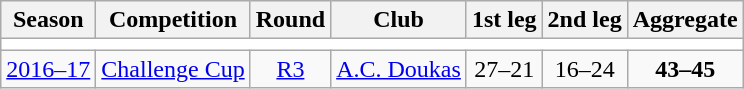<table class="wikitable">
<tr>
<th>Season</th>
<th>Competition</th>
<th>Round</th>
<th>Club</th>
<th>1st leg</th>
<th>2nd leg</th>
<th>Aggregate</th>
</tr>
<tr>
<td colspan="7" bgcolor=white></td>
</tr>
<tr>
<td><a href='#'>2016–17</a></td>
<td><a href='#'>Challenge Cup</a></td>
<td style="text-align:center;"><a href='#'>R3</a></td>
<td> <a href='#'>A.C. Doukas</a></td>
<td style="text-align:center;">27–21</td>
<td style="text-align:center;">16–24</td>
<td style="text-align:center;"><strong>43–45</strong></td>
</tr>
</table>
